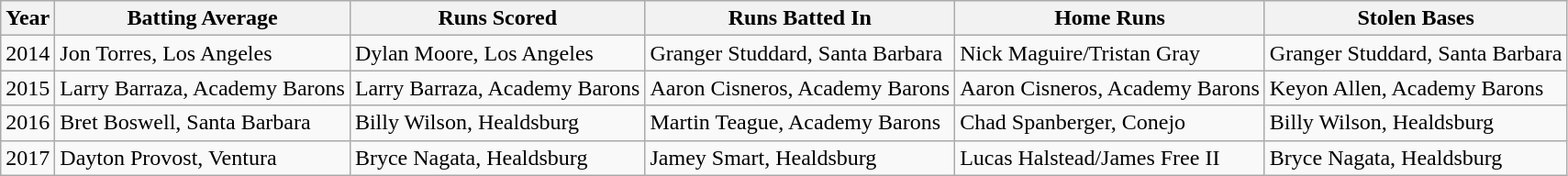<table class="wikitable">
<tr>
<th>Year</th>
<th>Batting Average</th>
<th>Runs Scored</th>
<th>Runs Batted In</th>
<th>Home Runs</th>
<th>Stolen Bases</th>
</tr>
<tr>
<td>2014</td>
<td>Jon Torres, Los Angeles</td>
<td>Dylan Moore, Los Angeles</td>
<td>Granger Studdard, Santa Barbara</td>
<td>Nick Maguire/Tristan Gray</td>
<td>Granger Studdard, Santa Barbara</td>
</tr>
<tr>
<td>2015</td>
<td>Larry Barraza, Academy Barons</td>
<td>Larry Barraza, Academy Barons</td>
<td>Aaron Cisneros, Academy Barons</td>
<td>Aaron Cisneros, Academy Barons</td>
<td>Keyon Allen, Academy Barons</td>
</tr>
<tr>
<td>2016</td>
<td>Bret Boswell, Santa Barbara</td>
<td>Billy Wilson, Healdsburg</td>
<td>Martin Teague, Academy Barons</td>
<td>Chad Spanberger, Conejo</td>
<td>Billy Wilson, Healdsburg</td>
</tr>
<tr>
<td>2017</td>
<td>Dayton Provost, Ventura</td>
<td>Bryce Nagata, Healdsburg</td>
<td>Jamey Smart, Healdsburg</td>
<td>Lucas Halstead/James Free II</td>
<td>Bryce Nagata, Healdsburg</td>
</tr>
</table>
